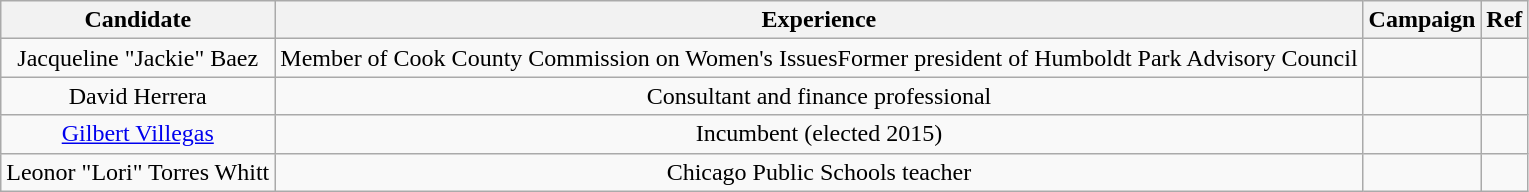<table class="wikitable" style="text-align:center">
<tr>
<th>Candidate</th>
<th>Experience</th>
<th>Campaign</th>
<th>Ref</th>
</tr>
<tr>
<td>Jacqueline "Jackie" Baez</td>
<td>Member of Cook County Commission on Women's IssuesFormer president of Humboldt Park Advisory Council</td>
<td></td>
<td></td>
</tr>
<tr>
<td>David Herrera</td>
<td>Consultant and finance professional</td>
<td></td>
<td></td>
</tr>
<tr>
<td><a href='#'>Gilbert Villegas</a></td>
<td>Incumbent (elected 2015)</td>
<td></td>
<td></td>
</tr>
<tr>
<td>Leonor "Lori" Torres Whitt</td>
<td>Chicago Public Schools teacher</td>
<td></td>
<td></td>
</tr>
</table>
